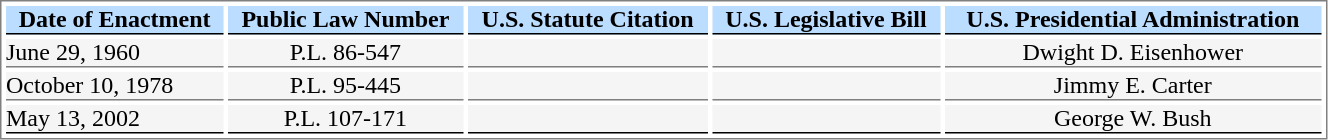<table style="border:1px solid gray; align:left; width:70%" cellspacing=3 cellpadding=0>
<tr style="font-weight:bold; text-align:center; background:#bbddff; color:black;">
<th style=" border-bottom:1.5px solid black">Date of Enactment</th>
<th style=" border-bottom:1.5px solid black">Public Law Number</th>
<th style=" border-bottom:1.5px solid black">U.S. Statute Citation</th>
<th style=" border-bottom:1.5px solid black">U.S. Legislative Bill</th>
<th style=" border-bottom:1.5px solid black">U.S. Presidential Administration</th>
</tr>
<tr>
<td style="border-bottom:1px solid gray; background:#F5F5F5;">June 29, 1960</td>
<td style="border-bottom:1px solid gray; background:#F5F5F5; text-align:center;">P.L. 86-547</td>
<td style="border-bottom:1px solid gray; background:#F5F5F5; text-align:center;"></td>
<td style="border-bottom:1px solid gray; background:#F5F5F5; text-align:center;"></td>
<td style="border-bottom:1px solid gray; background:#F5F5F5; text-align:center;">Dwight D. Eisenhower</td>
</tr>
<tr>
<td style="border-bottom:1px solid gray; background:#F5F5F5;">October 10, 1978</td>
<td style="border-bottom:1px solid gray; background:#F5F5F5; text-align:center;">P.L. 95-445</td>
<td style="border-bottom:1px solid gray; background:#F5F5F5; text-align:center;"></td>
<td style="border-bottom:1px solid gray; background:#F5F5F5; text-align:center;"></td>
<td style="border-bottom:1px solid gray; background:#F5F5F5; text-align:center;">Jimmy E. Carter</td>
</tr>
<tr>
<td style="border-bottom:1.5px solid black; background:#F5F5F5;">May 13, 2002</td>
<td style="border-bottom:1.5px solid black; background:#F5F5F5; text-align:center;">P.L. 107-171</td>
<td style="border-bottom:1.5px solid black; background:#F5F5F5; text-align:center;"></td>
<td style="border-bottom:1.5px solid black; background:#F5F5F5; text-align:center;"></td>
<td style="border-bottom:1.5px solid black; background:#F5F5F5; text-align:center;">George W. Bush</td>
</tr>
</table>
